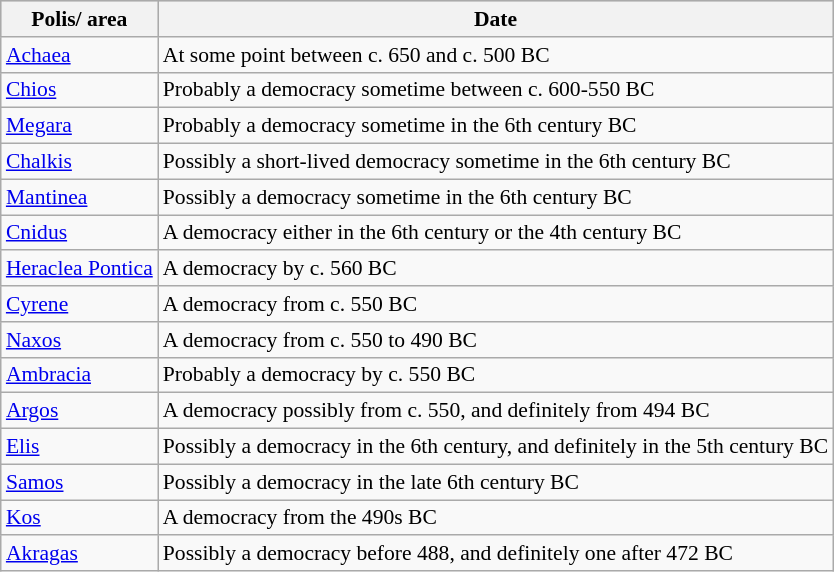<table class="wikitable sortable" width="" style="font-size:90%; margin:auto;">
<tr style="background:#ccc;">
<th>Polis/ area</th>
<th>Date</th>
</tr>
<tr>
<td><a href='#'>Achaea</a></td>
<td>At some point between c. 650 and c. 500 BC</td>
</tr>
<tr>
<td><a href='#'>Chios</a></td>
<td>Probably a democracy sometime between c. 600-550 BC</td>
</tr>
<tr>
<td><a href='#'>Megara</a></td>
<td>Probably a democracy sometime in the 6th century BC</td>
</tr>
<tr>
<td><a href='#'>Chalkis</a></td>
<td>Possibly a short-lived democracy sometime in the 6th century BC</td>
</tr>
<tr>
<td><a href='#'>Mantinea</a></td>
<td>Possibly a democracy sometime in the 6th century BC</td>
</tr>
<tr>
<td><a href='#'>Cnidus</a></td>
<td>A democracy either in the 6th century or the 4th century BC</td>
</tr>
<tr>
<td><a href='#'>Heraclea Pontica</a></td>
<td>A democracy by c. 560 BC</td>
</tr>
<tr>
<td><a href='#'>Cyrene</a></td>
<td>A democracy from c. 550 BC</td>
</tr>
<tr>
<td><a href='#'>Naxos</a></td>
<td>A democracy from c. 550 to 490 BC</td>
</tr>
<tr>
<td><a href='#'>Ambracia</a></td>
<td>Probably a democracy by c. 550 BC</td>
</tr>
<tr>
<td><a href='#'>Argos</a></td>
<td>A democracy possibly from c. 550, and definitely from 494 BC</td>
</tr>
<tr>
<td><a href='#'>Elis</a></td>
<td>Possibly a democracy in the 6th century, and definitely in the 5th century BC</td>
</tr>
<tr>
<td><a href='#'>Samos</a></td>
<td>Possibly a democracy in the late 6th century BC</td>
</tr>
<tr>
<td><a href='#'>Kos</a></td>
<td>A democracy from the 490s BC</td>
</tr>
<tr>
<td><a href='#'>Akragas</a></td>
<td>Possibly a democracy before 488, and definitely one after 472 BC</td>
</tr>
</table>
